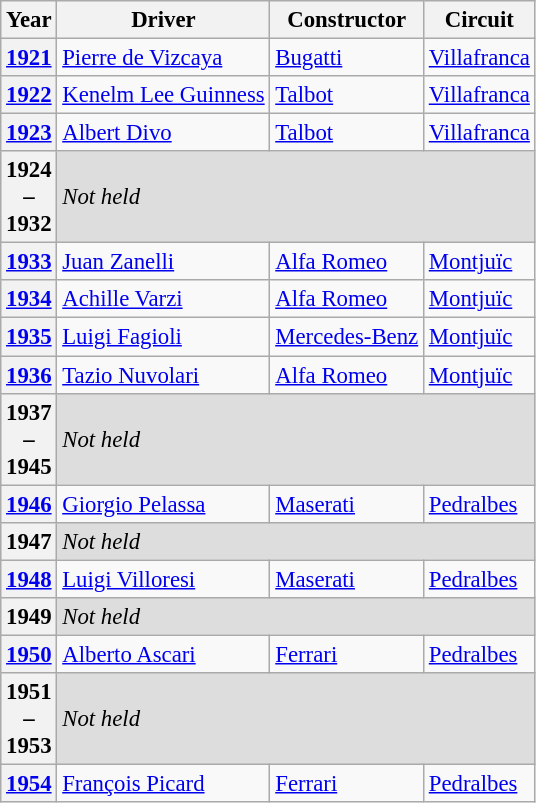<table class="wikitable" style="font-size: 95%;">
<tr>
<th>Year</th>
<th>Driver</th>
<th>Constructor</th>
<th>Circuit</th>
</tr>
<tr>
<th><a href='#'>1921</a></th>
<td> <a href='#'>Pierre de Vizcaya</a></td>
<td><a href='#'>Bugatti</a></td>
<td><a href='#'>Villafranca</a></td>
</tr>
<tr>
<th><a href='#'>1922</a></th>
<td> <a href='#'>Kenelm Lee Guinness</a></td>
<td><a href='#'>Talbot</a></td>
<td><a href='#'>Villafranca</a></td>
</tr>
<tr>
<th><a href='#'>1923</a></th>
<td> <a href='#'>Albert Divo</a></td>
<td><a href='#'>Talbot</a></td>
<td><a href='#'>Villafranca</a></td>
</tr>
<tr style="background:#DDDDDD;">
<th>1924<br>–<br>1932</th>
<td colspan="4"><em>Not held</em></td>
</tr>
<tr>
<th><a href='#'>1933</a></th>
<td> <a href='#'>Juan Zanelli</a></td>
<td><a href='#'>Alfa Romeo</a></td>
<td><a href='#'>Montjuïc</a></td>
</tr>
<tr>
<th><a href='#'>1934</a></th>
<td> <a href='#'>Achille Varzi</a></td>
<td><a href='#'>Alfa Romeo</a></td>
<td><a href='#'>Montjuïc</a></td>
</tr>
<tr>
<th><a href='#'>1935</a></th>
<td> <a href='#'>Luigi Fagioli</a></td>
<td><a href='#'>Mercedes-Benz</a></td>
<td><a href='#'>Montjuïc</a></td>
</tr>
<tr>
<th><a href='#'>1936</a></th>
<td> <a href='#'>Tazio Nuvolari</a></td>
<td><a href='#'>Alfa Romeo</a></td>
<td><a href='#'>Montjuïc</a></td>
</tr>
<tr style="background:#DDDDDD;">
<th>1937<br>–<br>1945</th>
<td colspan="4"><em>Not held</em></td>
</tr>
<tr>
<th><a href='#'>1946</a></th>
<td> <a href='#'>Giorgio Pelassa</a></td>
<td><a href='#'>Maserati</a></td>
<td><a href='#'>Pedralbes</a></td>
</tr>
<tr style="background:#DDDDDD;">
<th>1947</th>
<td colspan="4"><em>Not held</em></td>
</tr>
<tr>
<th><a href='#'>1948</a></th>
<td> <a href='#'>Luigi Villoresi</a></td>
<td><a href='#'>Maserati</a></td>
<td><a href='#'>Pedralbes</a></td>
</tr>
<tr style="background:#DDDDDD;">
<th>1949</th>
<td colspan="4"><em>Not held</em></td>
</tr>
<tr>
<th><a href='#'>1950</a></th>
<td> <a href='#'>Alberto Ascari</a></td>
<td><a href='#'>Ferrari</a></td>
<td><a href='#'>Pedralbes</a></td>
</tr>
<tr style="background:#DDDDDD;">
<th>1951<br>–<br>1953</th>
<td colspan="4"><em>Not held</em></td>
</tr>
<tr>
<th><a href='#'>1954</a></th>
<td> <a href='#'>François Picard</a></td>
<td><a href='#'>Ferrari</a></td>
<td><a href='#'>Pedralbes</a></td>
</tr>
</table>
